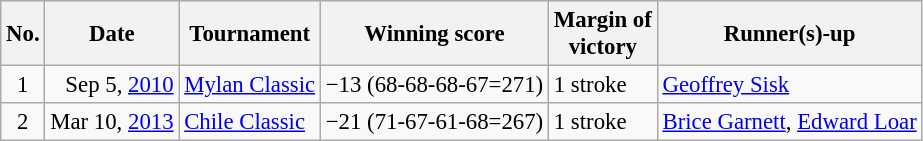<table class="wikitable" style="font-size:95%;">
<tr>
<th>No.</th>
<th>Date</th>
<th>Tournament</th>
<th>Winning score</th>
<th>Margin of<br>victory</th>
<th>Runner(s)-up</th>
</tr>
<tr>
<td align=center>1</td>
<td align=right>Sep 5, <a href='#'>2010</a></td>
<td><a href='#'>Mylan Classic</a></td>
<td>−13 (68-68-68-67=271)</td>
<td>1 stroke</td>
<td> <a href='#'>Geoffrey Sisk</a></td>
</tr>
<tr>
<td align=center>2</td>
<td align=right>Mar 10, <a href='#'>2013</a></td>
<td><a href='#'>Chile Classic</a></td>
<td>−21 (71-67-61-68=267)</td>
<td>1 stroke</td>
<td> <a href='#'>Brice Garnett</a>,  <a href='#'>Edward Loar</a></td>
</tr>
</table>
